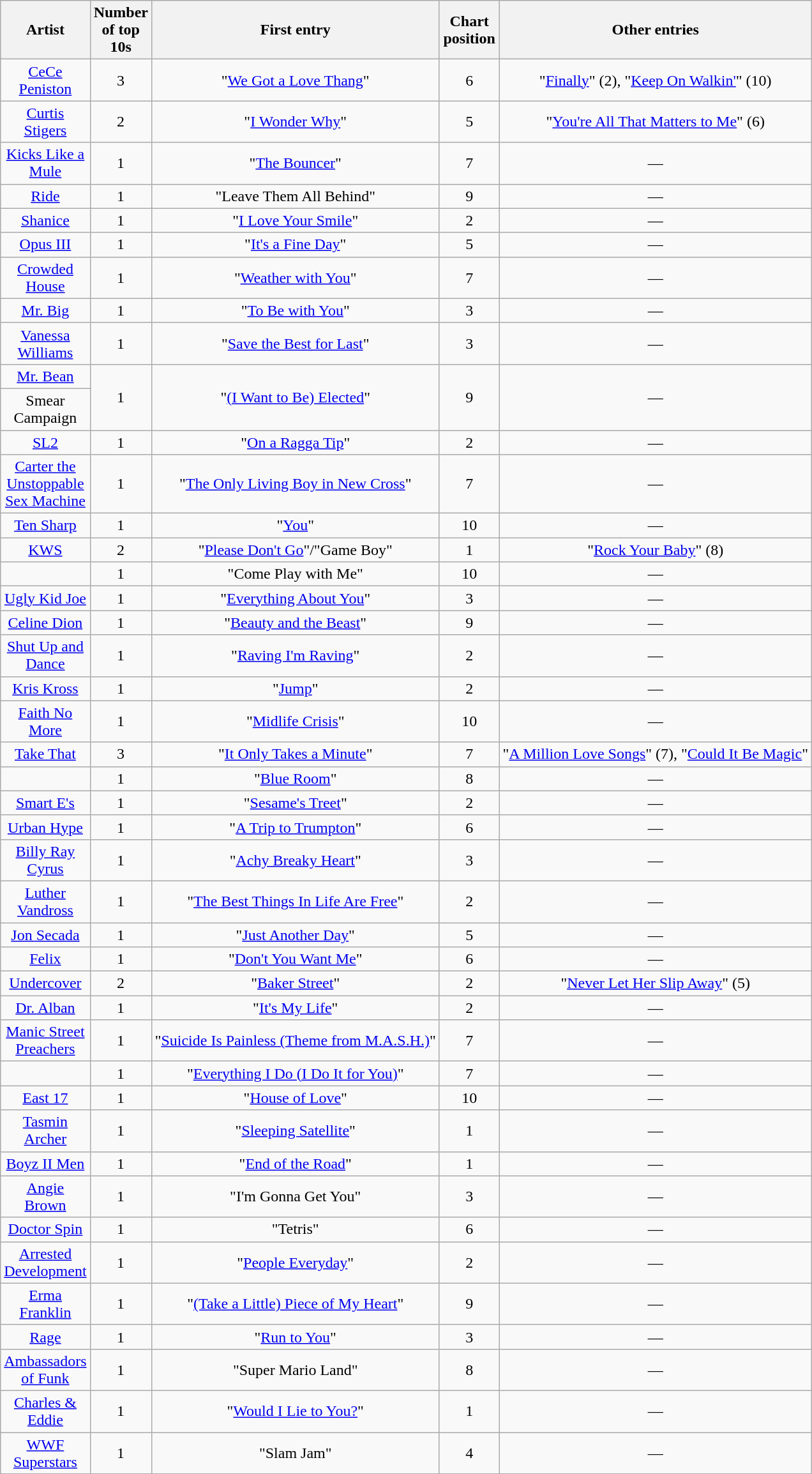<table class="wikitable sortable mw-collapsible mw-collapsed" style="text-align: center;">
<tr>
<th scope="col" style="width:55px;">Artist</th>
<th scope="col" style="width:55px;" data-sort-type="number">Number of top 10s</th>
<th scope="col" style="text-align:center;">First entry</th>
<th scope="col" style="width:55px;" data-sort-type="number">Chart position</th>
<th scope="col" style="text-align:center;">Other entries</th>
</tr>
<tr>
<td><a href='#'>CeCe Peniston</a></td>
<td>3</td>
<td>"<a href='#'>We Got a Love Thang</a>"</td>
<td>6</td>
<td>"<a href='#'>Finally</a>" (2), "<a href='#'>Keep On Walkin'</a>" (10)</td>
</tr>
<tr>
<td><a href='#'>Curtis Stigers</a></td>
<td>2</td>
<td>"<a href='#'>I Wonder Why</a>"</td>
<td>5</td>
<td>"<a href='#'>You're All That Matters to Me</a>" (6)</td>
</tr>
<tr>
<td><a href='#'>Kicks Like a Mule</a></td>
<td>1</td>
<td>"<a href='#'>The Bouncer</a>"</td>
<td>7</td>
<td>—</td>
</tr>
<tr>
<td><a href='#'>Ride</a></td>
<td>1</td>
<td>"Leave Them All Behind"</td>
<td>9</td>
<td>—</td>
</tr>
<tr>
<td><a href='#'>Shanice</a></td>
<td>1</td>
<td>"<a href='#'>I Love Your Smile</a>"</td>
<td>2</td>
<td>—</td>
</tr>
<tr>
<td><a href='#'>Opus III</a></td>
<td>1</td>
<td>"<a href='#'>It's a Fine Day</a>"</td>
<td>5</td>
<td>—</td>
</tr>
<tr>
<td><a href='#'>Crowded House</a></td>
<td>1</td>
<td>"<a href='#'>Weather with You</a>"</td>
<td>7</td>
<td>—</td>
</tr>
<tr>
<td><a href='#'>Mr. Big</a></td>
<td>1</td>
<td>"<a href='#'>To Be with You</a>"</td>
<td>3</td>
<td>—</td>
</tr>
<tr>
<td><a href='#'>Vanessa Williams</a></td>
<td>1</td>
<td>"<a href='#'>Save the Best for Last</a>"</td>
<td>3</td>
<td>—</td>
</tr>
<tr>
<td><a href='#'>Mr. Bean</a></td>
<td rowspan="2">1</td>
<td rowspan="2">"<a href='#'>(I Want to Be) Elected</a>"</td>
<td rowspan="2">9</td>
<td rowspan="2">—</td>
</tr>
<tr>
<td>Smear Campaign</td>
</tr>
<tr>
<td><a href='#'>SL2</a></td>
<td>1</td>
<td>"<a href='#'>On a Ragga Tip</a>"</td>
<td>2</td>
<td>—</td>
</tr>
<tr>
<td><a href='#'>Carter the Unstoppable Sex Machine</a></td>
<td>1</td>
<td>"<a href='#'>The Only Living Boy in New Cross</a>"</td>
<td>7</td>
<td>—</td>
</tr>
<tr>
<td><a href='#'>Ten Sharp</a></td>
<td>1</td>
<td>"<a href='#'>You</a>"</td>
<td>10</td>
<td>—</td>
</tr>
<tr>
<td><a href='#'>KWS</a></td>
<td>2</td>
<td>"<a href='#'>Please Don't Go</a>"/"Game Boy"</td>
<td>1</td>
<td>"<a href='#'>Rock Your Baby</a>" (8)</td>
</tr>
<tr>
<td></td>
<td>1</td>
<td>"Come Play with Me"</td>
<td>10</td>
<td>—</td>
</tr>
<tr>
<td><a href='#'>Ugly Kid Joe</a></td>
<td>1</td>
<td>"<a href='#'>Everything About You</a>"</td>
<td>3</td>
<td>—</td>
</tr>
<tr>
<td><a href='#'>Celine Dion</a></td>
<td>1</td>
<td>"<a href='#'>Beauty and the Beast</a>"</td>
<td>9</td>
<td>—</td>
</tr>
<tr>
<td><a href='#'>Shut Up and Dance</a></td>
<td>1</td>
<td>"<a href='#'>Raving I'm Raving</a>"</td>
<td>2</td>
<td>—</td>
</tr>
<tr>
<td><a href='#'>Kris Kross</a></td>
<td>1</td>
<td>"<a href='#'>Jump</a>"</td>
<td>2</td>
<td>—</td>
</tr>
<tr>
<td><a href='#'>Faith No More</a></td>
<td>1</td>
<td>"<a href='#'>Midlife Crisis</a>"</td>
<td>10</td>
<td>—</td>
</tr>
<tr>
<td><a href='#'>Take That</a></td>
<td>3</td>
<td>"<a href='#'>It Only Takes a Minute</a>"</td>
<td>7</td>
<td>"<a href='#'>A Million Love Songs</a>" (7), "<a href='#'>Could It Be Magic</a>" </td>
</tr>
<tr>
<td></td>
<td>1</td>
<td>"<a href='#'>Blue Room</a>"</td>
<td>8</td>
<td>—</td>
</tr>
<tr>
<td><a href='#'>Smart E's</a></td>
<td>1</td>
<td>"<a href='#'>Sesame's Treet</a>"</td>
<td>2</td>
<td>—</td>
</tr>
<tr>
<td><a href='#'>Urban Hype</a></td>
<td>1</td>
<td>"<a href='#'>A Trip to Trumpton</a>"</td>
<td>6</td>
<td>—</td>
</tr>
<tr>
<td><a href='#'>Billy Ray Cyrus</a></td>
<td>1</td>
<td>"<a href='#'>Achy Breaky Heart</a>"</td>
<td>3</td>
<td>—</td>
</tr>
<tr>
<td><a href='#'>Luther Vandross</a></td>
<td>1</td>
<td>"<a href='#'>The Best Things In Life Are Free</a>"</td>
<td>2</td>
<td>—</td>
</tr>
<tr>
<td><a href='#'>Jon Secada</a></td>
<td>1</td>
<td>"<a href='#'>Just Another Day</a>"</td>
<td>5</td>
<td>—</td>
</tr>
<tr>
<td><a href='#'>Felix</a></td>
<td>1</td>
<td>"<a href='#'>Don't You Want Me</a>"</td>
<td>6</td>
<td>—</td>
</tr>
<tr>
<td><a href='#'>Undercover</a></td>
<td>2</td>
<td>"<a href='#'>Baker Street</a>"</td>
<td>2</td>
<td>"<a href='#'>Never Let Her Slip Away</a>" (5)</td>
</tr>
<tr>
<td><a href='#'>Dr. Alban</a></td>
<td>1</td>
<td>"<a href='#'>It's My Life</a>"</td>
<td>2</td>
<td>—</td>
</tr>
<tr>
<td><a href='#'>Manic Street Preachers</a></td>
<td>1</td>
<td>"<a href='#'>Suicide Is Painless (Theme from M.A.S.H.)</a>"</td>
<td>7</td>
<td>—</td>
</tr>
<tr>
<td></td>
<td>1</td>
<td>"<a href='#'>Everything I Do (I Do It for You)</a>"</td>
<td>7</td>
<td>—</td>
</tr>
<tr>
<td><a href='#'>East 17</a></td>
<td>1</td>
<td>"<a href='#'>House of Love</a>"</td>
<td>10</td>
<td>—</td>
</tr>
<tr>
<td><a href='#'>Tasmin Archer</a></td>
<td>1</td>
<td>"<a href='#'>Sleeping Satellite</a>"</td>
<td>1</td>
<td>—</td>
</tr>
<tr>
<td><a href='#'>Boyz II Men</a></td>
<td>1</td>
<td>"<a href='#'>End of the Road</a>"</td>
<td>1</td>
<td>—</td>
</tr>
<tr>
<td><a href='#'>Angie Brown</a></td>
<td>1</td>
<td>"I'm Gonna Get You"</td>
<td>3</td>
<td>—</td>
</tr>
<tr>
<td><a href='#'>Doctor Spin</a></td>
<td>1</td>
<td>"Tetris"</td>
<td>6</td>
<td>—</td>
</tr>
<tr>
<td><a href='#'>Arrested Development</a></td>
<td>1</td>
<td>"<a href='#'>People Everyday</a>"</td>
<td>2</td>
<td>—</td>
</tr>
<tr>
<td><a href='#'>Erma Franklin</a></td>
<td>1</td>
<td>"<a href='#'>(Take a Little) Piece of My Heart</a>"</td>
<td>9</td>
<td>—</td>
</tr>
<tr>
<td><a href='#'>Rage</a></td>
<td>1</td>
<td>"<a href='#'>Run to You</a>"</td>
<td>3</td>
<td>—</td>
</tr>
<tr>
<td><a href='#'>Ambassadors of Funk</a></td>
<td>1</td>
<td>"Super Mario Land"</td>
<td>8</td>
<td>—</td>
</tr>
<tr>
<td><a href='#'>Charles & Eddie</a></td>
<td>1</td>
<td>"<a href='#'>Would I Lie to You?</a>"</td>
<td>1</td>
<td>—</td>
</tr>
<tr>
<td><a href='#'>WWF Superstars</a></td>
<td>1</td>
<td>"Slam Jam"</td>
<td>4</td>
<td>—</td>
</tr>
</table>
